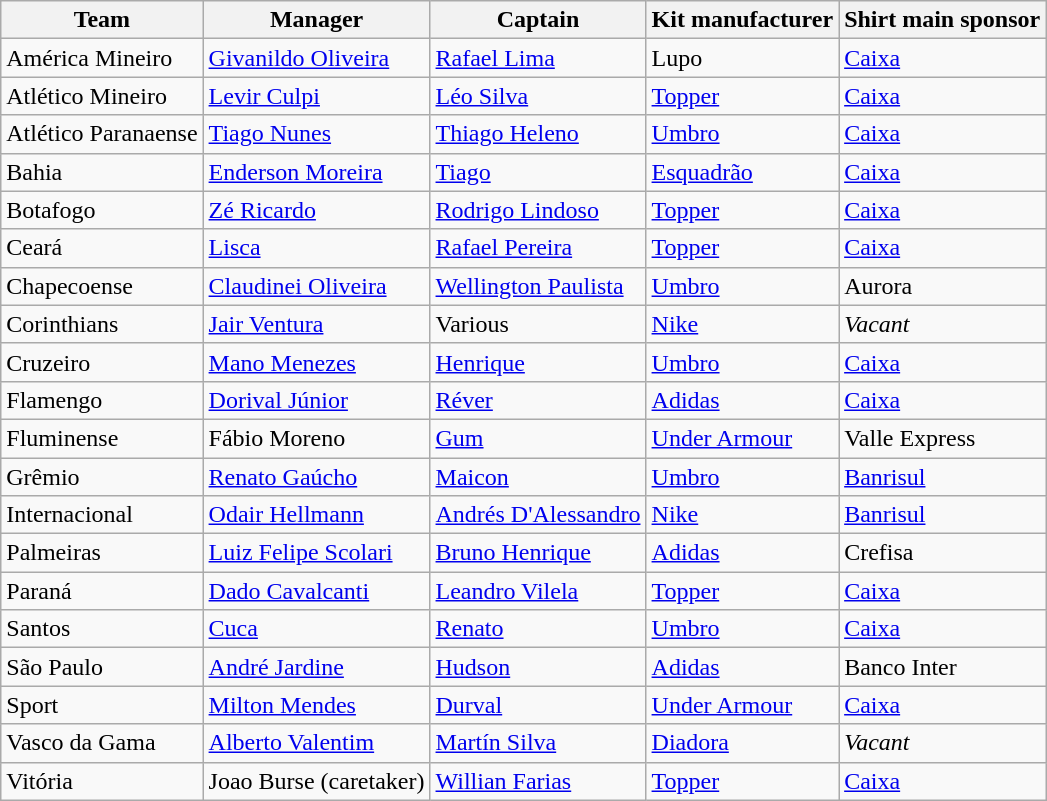<table class="wikitable sortable">
<tr>
<th>Team</th>
<th>Manager</th>
<th>Captain</th>
<th>Kit manufacturer</th>
<th>Shirt main sponsor</th>
</tr>
<tr>
<td>América Mineiro</td>
<td> <a href='#'>Givanildo Oliveira</a></td>
<td> <a href='#'>Rafael Lima</a></td>
<td>Lupo</td>
<td><a href='#'>Caixa</a></td>
</tr>
<tr>
<td>Atlético Mineiro</td>
<td> <a href='#'>Levir Culpi</a></td>
<td> <a href='#'>Léo Silva</a></td>
<td><a href='#'>Topper</a></td>
<td><a href='#'>Caixa</a></td>
</tr>
<tr>
<td>Atlético Paranaense</td>
<td> <a href='#'>Tiago Nunes</a></td>
<td> <a href='#'>Thiago Heleno</a></td>
<td><a href='#'>Umbro</a></td>
<td><a href='#'>Caixa</a></td>
</tr>
<tr>
<td>Bahia</td>
<td> <a href='#'>Enderson Moreira</a></td>
<td> <a href='#'>Tiago</a></td>
<td><a href='#'>Esquadrão</a></td>
<td><a href='#'>Caixa</a></td>
</tr>
<tr>
<td>Botafogo</td>
<td> <a href='#'>Zé Ricardo</a></td>
<td> <a href='#'>Rodrigo Lindoso</a></td>
<td><a href='#'>Topper</a></td>
<td><a href='#'>Caixa</a></td>
</tr>
<tr>
<td>Ceará</td>
<td> <a href='#'>Lisca</a></td>
<td> <a href='#'>Rafael Pereira</a></td>
<td><a href='#'>Topper</a></td>
<td><a href='#'>Caixa</a></td>
</tr>
<tr>
<td>Chapecoense</td>
<td> <a href='#'>Claudinei Oliveira</a></td>
<td> <a href='#'>Wellington Paulista</a></td>
<td><a href='#'>Umbro</a></td>
<td>Aurora</td>
</tr>
<tr>
<td>Corinthians</td>
<td> <a href='#'>Jair Ventura</a></td>
<td>Various</td>
<td><a href='#'>Nike</a></td>
<td><em>Vacant</em></td>
</tr>
<tr>
<td>Cruzeiro</td>
<td> <a href='#'>Mano Menezes</a></td>
<td> <a href='#'>Henrique</a></td>
<td><a href='#'>Umbro</a></td>
<td><a href='#'>Caixa</a></td>
</tr>
<tr>
<td>Flamengo</td>
<td> <a href='#'>Dorival Júnior</a></td>
<td> <a href='#'>Réver</a></td>
<td><a href='#'>Adidas</a></td>
<td><a href='#'>Caixa</a></td>
</tr>
<tr>
<td>Fluminense</td>
<td> Fábio Moreno</td>
<td> <a href='#'>Gum</a></td>
<td><a href='#'>Under Armour</a></td>
<td>Valle Express</td>
</tr>
<tr>
<td>Grêmio</td>
<td> <a href='#'>Renato Gaúcho</a></td>
<td> <a href='#'>Maicon</a></td>
<td><a href='#'>Umbro</a></td>
<td><a href='#'>Banrisul</a></td>
</tr>
<tr>
<td>Internacional</td>
<td> <a href='#'>Odair Hellmann</a></td>
<td> <a href='#'>Andrés D'Alessandro</a></td>
<td><a href='#'>Nike</a></td>
<td><a href='#'>Banrisul</a></td>
</tr>
<tr>
<td>Palmeiras</td>
<td> <a href='#'>Luiz Felipe Scolari</a></td>
<td> <a href='#'>Bruno Henrique</a></td>
<td><a href='#'>Adidas</a></td>
<td>Crefisa</td>
</tr>
<tr>
<td>Paraná</td>
<td> <a href='#'>Dado Cavalcanti</a></td>
<td> <a href='#'>Leandro Vilela</a></td>
<td><a href='#'>Topper</a></td>
<td><a href='#'>Caixa</a></td>
</tr>
<tr>
<td>Santos</td>
<td> <a href='#'>Cuca</a></td>
<td> <a href='#'>Renato</a></td>
<td><a href='#'>Umbro</a></td>
<td><a href='#'>Caixa</a></td>
</tr>
<tr>
<td>São Paulo</td>
<td> <a href='#'>André Jardine</a></td>
<td> <a href='#'>Hudson</a></td>
<td><a href='#'>Adidas</a></td>
<td>Banco Inter</td>
</tr>
<tr>
<td>Sport</td>
<td> <a href='#'>Milton Mendes</a></td>
<td> <a href='#'>Durval</a></td>
<td><a href='#'>Under Armour</a></td>
<td><a href='#'>Caixa</a></td>
</tr>
<tr>
<td>Vasco da Gama</td>
<td> <a href='#'>Alberto Valentim</a></td>
<td> <a href='#'>Martín Silva</a></td>
<td><a href='#'>Diadora</a></td>
<td><em>Vacant</em></td>
</tr>
<tr>
<td>Vitória</td>
<td> Joao Burse (caretaker)</td>
<td> <a href='#'>Willian Farias</a></td>
<td><a href='#'>Topper</a></td>
<td><a href='#'>Caixa</a></td>
</tr>
</table>
